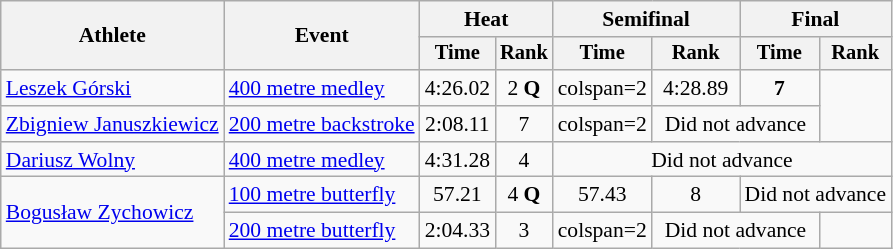<table class=wikitable style="font-size:90%">
<tr>
<th rowspan="2">Athlete</th>
<th rowspan="2">Event</th>
<th colspan="2">Heat</th>
<th colspan="2">Semifinal</th>
<th colspan="2">Final</th>
</tr>
<tr style="font-size:95%">
<th>Time</th>
<th>Rank</th>
<th>Time</th>
<th>Rank</th>
<th>Time</th>
<th>Rank</th>
</tr>
<tr align=center>
<td align=left><a href='#'>Leszek Górski</a></td>
<td align=left><a href='#'>400 metre medley</a></td>
<td>4:26.02</td>
<td>2 <strong>Q</strong></td>
<td>colspan=2 </td>
<td>4:28.89</td>
<td><strong>7</strong></td>
</tr>
<tr align=center>
<td align=left rowspan=1><a href='#'>Zbigniew Januszkiewicz</a></td>
<td align=left><a href='#'>200 metre backstroke</a></td>
<td>2:08.11</td>
<td>7</td>
<td>colspan=2 </td>
<td colspan=2 align=center>Did not advance</td>
</tr>
<tr align=center>
<td align=left><a href='#'>Dariusz Wolny</a></td>
<td align=left><a href='#'>400 metre medley</a></td>
<td>4:31.28</td>
<td>4</td>
<td colspan=4 align=center>Did not advance</td>
</tr>
<tr align=center>
<td align=left rowspan=2><a href='#'>Bogusław Zychowicz</a></td>
<td align=left><a href='#'>100 metre butterfly</a></td>
<td>57.21</td>
<td>4 <strong>Q</strong></td>
<td>57.43</td>
<td>8</td>
<td colspan=2 align=center>Did not advance</td>
</tr>
<tr align=center>
<td align=left><a href='#'>200 metre butterfly</a></td>
<td>2:04.33</td>
<td>3</td>
<td>colspan=2 </td>
<td colspan=2 align=center>Did not advance</td>
</tr>
</table>
